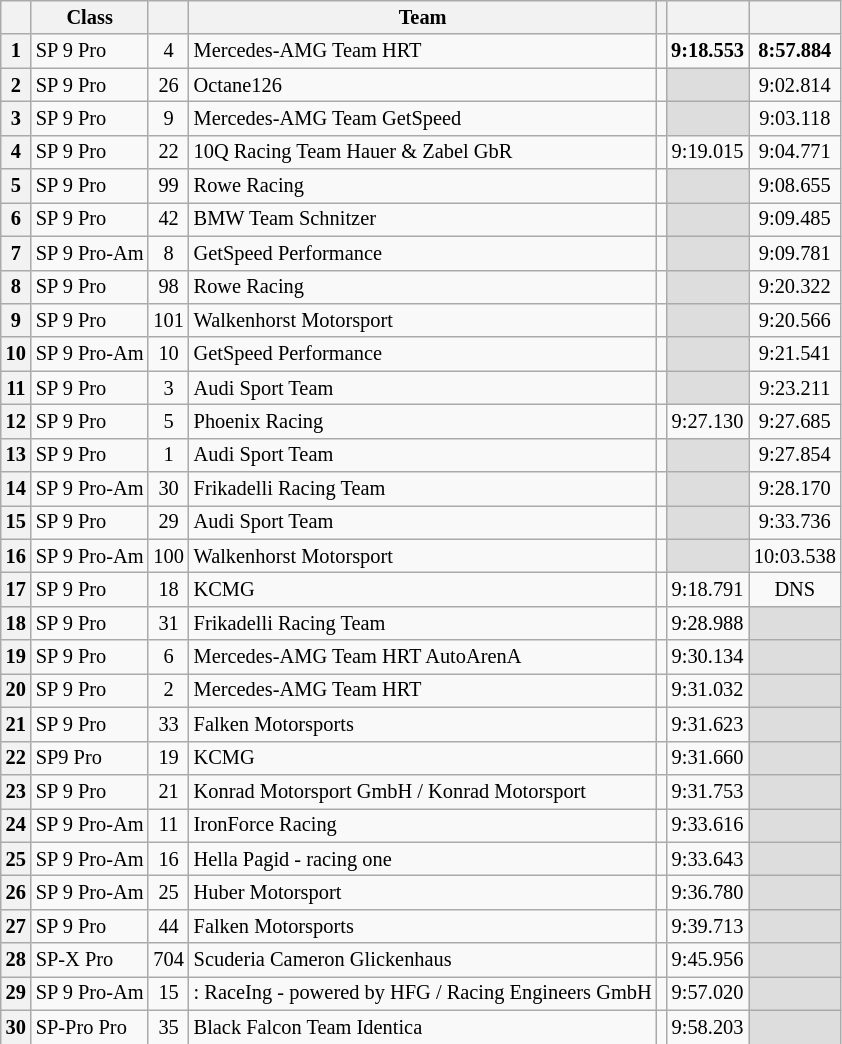<table class="wikitable" style="font-size: 85%;">
<tr>
<th scope="col"></th>
<th scope="col">Class</th>
<th scope="col"></th>
<th scope="col">Team</th>
<th scope="col"></th>
<th scope="col"></th>
<th scope="col"></th>
</tr>
<tr>
<th>1</th>
<td>SP 9 Pro</td>
<td align="center">4</td>
<td>Mercedes-AMG Team HRT</td>
<td align="center"></td>
<td align="center"><strong>9:18.553</strong></td>
<td align="center"><strong>8:57.884</strong></td>
</tr>
<tr>
<th>2</th>
<td>SP 9 Pro</td>
<td align="center">26</td>
<td>Octane126</td>
<td align="center"></td>
<td style="background:#ddd;"></td>
<td align="center">9:02.814</td>
</tr>
<tr>
<th>3</th>
<td>SP 9 Pro</td>
<td align="center">9</td>
<td>Mercedes-AMG Team GetSpeed</td>
<td align="center"></td>
<td style="background:#ddd;"></td>
<td align="center">9:03.118</td>
</tr>
<tr>
<th>4</th>
<td>SP 9 Pro</td>
<td align="center">22</td>
<td>10Q Racing Team Hauer & Zabel GbR</td>
<td align="center"></td>
<td align="center">9:19.015</td>
<td align="center">9:04.771</td>
</tr>
<tr>
<th>5</th>
<td>SP 9 Pro</td>
<td align="center">99</td>
<td>Rowe Racing</td>
<td align="center"></td>
<td style="background:#ddd;"></td>
<td align="center">9:08.655</td>
</tr>
<tr>
<th>6</th>
<td>SP 9 Pro</td>
<td align="center">42</td>
<td>BMW Team Schnitzer</td>
<td align="center"></td>
<td style="background:#ddd;"></td>
<td align="center">9:09.485</td>
</tr>
<tr>
<th>7</th>
<td>SP 9 Pro-Am</td>
<td align="center">8</td>
<td>GetSpeed Performance</td>
<td align="center"></td>
<td style="background:#ddd;"></td>
<td align="center">9:09.781</td>
</tr>
<tr>
<th>8</th>
<td>SP 9 Pro</td>
<td align="center">98</td>
<td>Rowe Racing</td>
<td align="center"></td>
<td style="background:#ddd;"></td>
<td align="center">9:20.322</td>
</tr>
<tr>
<th>9</th>
<td>SP 9 Pro</td>
<td align="center">101</td>
<td>Walkenhorst Motorsport</td>
<td align="center"></td>
<td style="background:#ddd;"></td>
<td align="center">9:20.566</td>
</tr>
<tr>
<th>10</th>
<td>SP 9 Pro-Am</td>
<td align="center">10</td>
<td>GetSpeed Performance</td>
<td align="center"></td>
<td style="background:#ddd;"></td>
<td align="center">9:21.541</td>
</tr>
<tr>
<th>11</th>
<td>SP 9 Pro</td>
<td align="center">3</td>
<td>Audi Sport Team</td>
<td align="center"></td>
<td style="background:#ddd;"></td>
<td align="center">9:23.211</td>
</tr>
<tr>
<th>12</th>
<td>SP 9 Pro</td>
<td align="center">5</td>
<td>Phoenix Racing</td>
<td align="center"></td>
<td align="center">9:27.130</td>
<td align="center">9:27.685</td>
</tr>
<tr>
<th>13</th>
<td>SP 9 Pro</td>
<td align="center">1</td>
<td>Audi Sport Team</td>
<td align="center"></td>
<td style="background:#ddd;"></td>
<td align="center">9:27.854</td>
</tr>
<tr>
<th>14</th>
<td>SP 9 Pro-Am</td>
<td align="center">30</td>
<td>Frikadelli Racing Team</td>
<td align="center"></td>
<td style="background:#ddd;"></td>
<td align="center">9:28.170</td>
</tr>
<tr>
<th>15</th>
<td>SP 9 Pro</td>
<td align="center">29</td>
<td>Audi Sport Team</td>
<td align="center"></td>
<td style="background:#ddd;"></td>
<td align="center">9:33.736</td>
</tr>
<tr>
<th>16</th>
<td>SP 9 Pro-Am</td>
<td align="center">100</td>
<td>Walkenhorst Motorsport</td>
<td align="center"></td>
<td style="background:#ddd;"></td>
<td align="center">10:03.538</td>
</tr>
<tr>
<th>17</th>
<td>SP 9 Pro</td>
<td align="center">18</td>
<td>KCMG</td>
<td align="center"></td>
<td align="center">9:18.791</td>
<td align="center">DNS</td>
</tr>
<tr>
<th>18</th>
<td>SP 9 Pro</td>
<td align="center">31</td>
<td>Frikadelli Racing Team</td>
<td align="center"></td>
<td align="center">9:28.988</td>
<td style="background:#ddd;"></td>
</tr>
<tr>
<th>19</th>
<td>SP 9 Pro</td>
<td align="center">6</td>
<td>Mercedes-AMG Team HRT AutoArenA</td>
<td align="center"></td>
<td align="center">9:30.134</td>
<td style="background:#ddd;"></td>
</tr>
<tr>
<th>20</th>
<td>SP 9 Pro</td>
<td align="center">2</td>
<td>Mercedes-AMG Team HRT</td>
<td align="center"></td>
<td align="center">9:31.032</td>
<td style="background:#ddd;"></td>
</tr>
<tr>
<th>21</th>
<td>SP 9 Pro</td>
<td align="center">33</td>
<td>Falken Motorsports</td>
<td align="center"></td>
<td align="center">9:31.623</td>
<td style="background:#ddd;"></td>
</tr>
<tr>
<th>22</th>
<td>SP9 Pro</td>
<td align="center">19</td>
<td>KCMG</td>
<td align="center"></td>
<td align="center">9:31.660</td>
<td style="background:#ddd;"></td>
</tr>
<tr>
<th>23</th>
<td>SP 9 Pro</td>
<td align="center">21</td>
<td>Konrad Motorsport GmbH / Konrad Motorsport</td>
<td align="center"></td>
<td align="center">9:31.753</td>
<td style="background:#ddd;"></td>
</tr>
<tr>
<th>24</th>
<td>SP 9 Pro-Am</td>
<td align="center">11</td>
<td>IronForce Racing</td>
<td align="center"></td>
<td align="center">9:33.616</td>
<td style="background:#ddd;"></td>
</tr>
<tr>
<th>25</th>
<td>SP 9 Pro-Am</td>
<td align="center">16</td>
<td>Hella Pagid - racing one</td>
<td align="center"></td>
<td align="center">9:33.643</td>
<td style="background:#ddd;"></td>
</tr>
<tr>
<th>26</th>
<td>SP 9 Pro-Am</td>
<td align="center">25</td>
<td>Huber Motorsport</td>
<td align="center"></td>
<td align="center">9:36.780</td>
<td style="background:#ddd;"></td>
</tr>
<tr>
<th>27</th>
<td>SP 9 Pro</td>
<td align="center">44</td>
<td>Falken Motorsports</td>
<td align="center"></td>
<td align="center">9:39.713</td>
<td style="background:#ddd;"></td>
</tr>
<tr>
<th>28</th>
<td>SP-X Pro</td>
<td align="center">704</td>
<td>Scuderia Cameron Glickenhaus</td>
<td align="center"></td>
<td align="center">9:45.956</td>
<td style="background:#ddd;"></td>
</tr>
<tr>
<th>29</th>
<td>SP 9 Pro-Am</td>
<td align="center">15</td>
<td>: RaceIng - powered by HFG / Racing Engineers GmbH</td>
<td align="center"></td>
<td align="center">9:57.020</td>
<td style="background:#ddd;"></td>
</tr>
<tr>
<th>30</th>
<td>SP-Pro Pro</td>
<td align="center">35</td>
<td>Black Falcon Team Identica</td>
<td align="center"></td>
<td align="center">9:58.203</td>
<td style="background:#ddd;"></td>
</tr>
<tr>
</tr>
</table>
